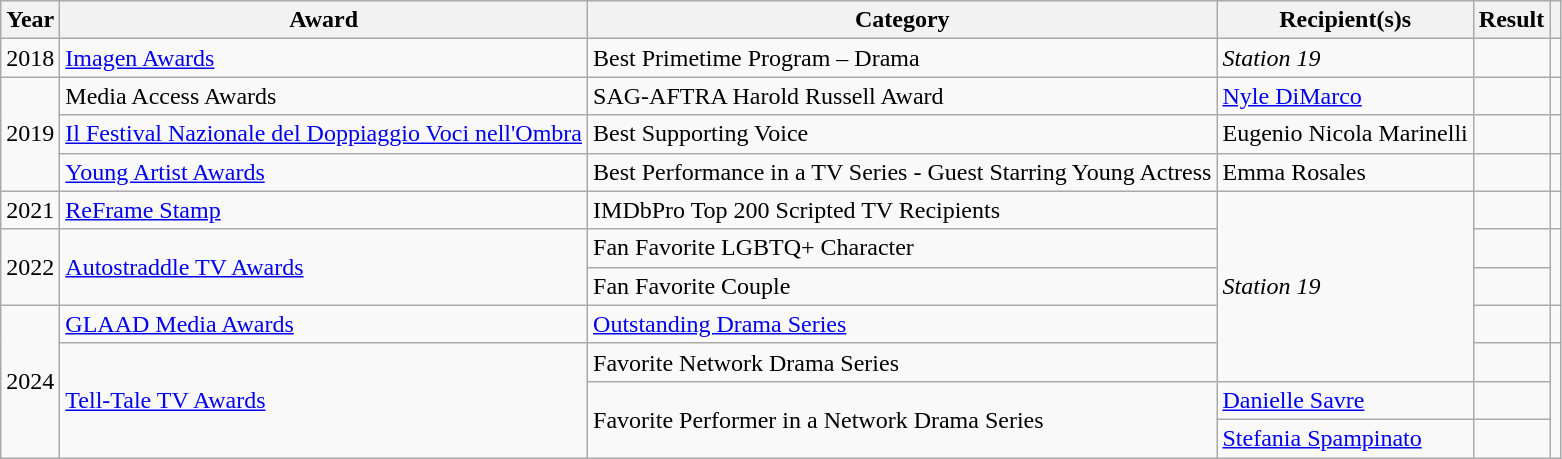<table class="wikitable">
<tr>
<th>Year</th>
<th>Award</th>
<th>Category</th>
<th>Recipient(s)s</th>
<th>Result</th>
<th></th>
</tr>
<tr>
<td>2018</td>
<td><a href='#'>Imagen Awards</a></td>
<td>Best Primetime Program – Drama</td>
<td><em>Station 19</em></td>
<td></td>
<td style="text-align:center;"></td>
</tr>
<tr>
<td rowspan="3">2019</td>
<td>Media Access Awards</td>
<td>SAG-AFTRA Harold Russell Award</td>
<td><a href='#'>Nyle DiMarco</a></td>
<td></td>
<td style="text-align:center;"></td>
</tr>
<tr>
<td><a href='#'>Il Festival Nazionale del Doppiaggio Voci nell'Ombra</a></td>
<td>Best Supporting Voice</td>
<td>Eugenio Nicola Marinelli</td>
<td></td>
<td style="text-align:center;"></td>
</tr>
<tr>
<td><a href='#'>Young Artist Awards</a></td>
<td>Best Performance in a TV Series - Guest Starring Young Actress</td>
<td>Emma Rosales</td>
<td></td>
<td style="text-align:center;"></td>
</tr>
<tr>
<td>2021</td>
<td><a href='#'>ReFrame Stamp</a></td>
<td>IMDbPro Top 200 Scripted TV Recipients</td>
<td rowspan="5"><em>Station 19</em></td>
<td></td>
<td style="text-align:center;"></td>
</tr>
<tr>
<td rowspan="2">2022</td>
<td rowspan="2"><a href='#'>Autostraddle TV Awards</a></td>
<td>Fan Favorite LGBTQ+ Character</td>
<td></td>
<td rowspan="2" style="text-align:center;"></td>
</tr>
<tr>
<td>Fan Favorite Couple</td>
<td></td>
</tr>
<tr>
<td rowspan="4">2024</td>
<td><a href='#'>GLAAD Media Awards</a></td>
<td><a href='#'>Outstanding Drama Series</a></td>
<td></td>
<td style="text-align:center;"></td>
</tr>
<tr>
<td rowspan="3"><a href='#'>Tell-Tale TV Awards</a></td>
<td>Favorite Network Drama Series</td>
<td></td>
<td rowspan="3" style="text-align:center;"></td>
</tr>
<tr>
<td rowspan="2">Favorite Performer in a Network Drama Series</td>
<td><a href='#'>Danielle Savre</a></td>
<td></td>
</tr>
<tr>
<td><a href='#'>Stefania Spampinato</a></td>
<td></td>
</tr>
</table>
